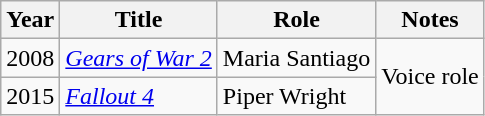<table class="wikitable sortable plainrowheaders">
<tr>
<th scope="col">Year</th>
<th scope="col">Title</th>
<th scope="col">Role</th>
<th scope="col" class="unsortable">Notes</th>
</tr>
<tr>
<td>2008</td>
<td><em><a href='#'>Gears of War 2</a></em></td>
<td>Maria Santiago</td>
<td rowspan=2>Voice role</td>
</tr>
<tr>
<td>2015</td>
<td><em><a href='#'>Fallout 4</a></em></td>
<td>Piper Wright</td>
</tr>
</table>
